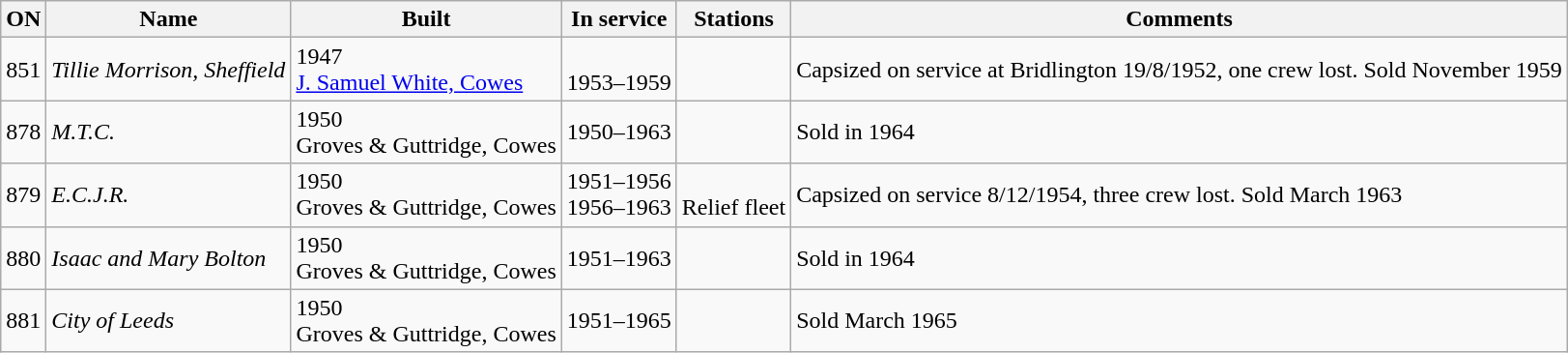<table class="wikitable">
<tr>
<th>ON</th>
<th>Name</th>
<th>Built</th>
<th>In service</th>
<th>Stations</th>
<th>Comments</th>
</tr>
<tr>
<td>851</td>
<td><em>Tillie Morrison, Sheffield</em></td>
<td>1947<br><a href='#'>J. Samuel White, Cowes</a></td>
<td><br>1953–1959</td>
<td><br></td>
<td>Capsized on service at Bridlington 19/8/1952, one crew lost. Sold November 1959</td>
</tr>
<tr>
<td>878</td>
<td><em>M.T.C.</em></td>
<td>1950<br>Groves & Guttridge, Cowes</td>
<td>1950–1963</td>
<td></td>
<td>Sold in 1964</td>
</tr>
<tr>
<td>879</td>
<td><em>E.C.J.R.</em></td>
<td>1950<br>Groves & Guttridge, Cowes</td>
<td>1951–1956<br>1956–1963</td>
<td><br>Relief fleet</td>
<td>Capsized on service 8/12/1954, three crew lost. Sold March 1963</td>
</tr>
<tr>
<td>880</td>
<td><em>Isaac and Mary Bolton</em></td>
<td>1950<br>Groves & Guttridge, Cowes</td>
<td>1951–1963</td>
<td></td>
<td>Sold in 1964</td>
</tr>
<tr>
<td>881</td>
<td><em>City of Leeds</em></td>
<td>1950<br>Groves & Guttridge, Cowes</td>
<td>1951–1965</td>
<td></td>
<td>Sold March 1965</td>
</tr>
</table>
